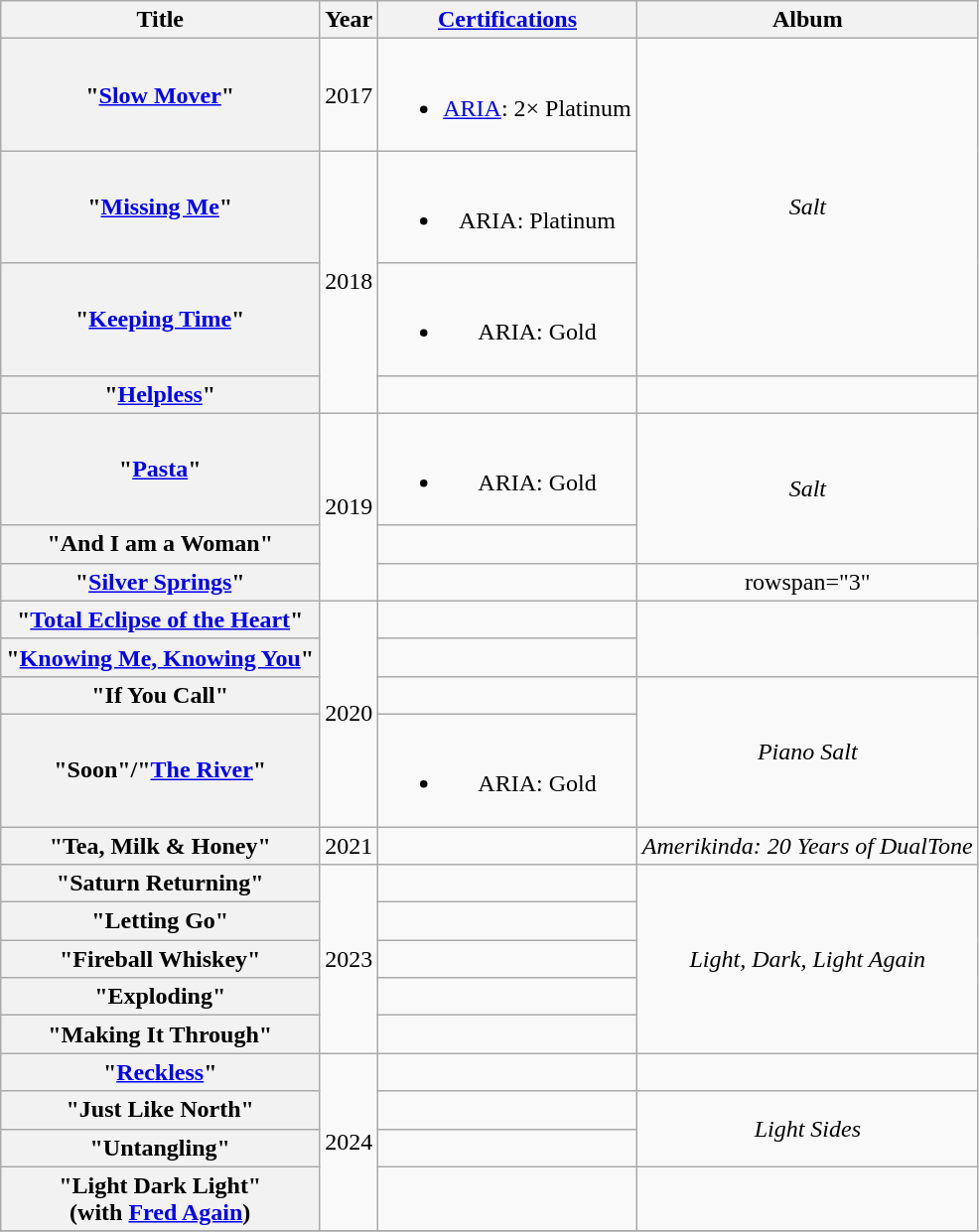<table class="wikitable plainrowheaders" style="text-align:center;">
<tr>
<th scope="col">Title</th>
<th scope="col">Year</th>
<th scope="col"><a href='#'>Certifications</a></th>
<th scope="col">Album</th>
</tr>
<tr>
<th scope="row">"<a href='#'>Slow Mover</a>"</th>
<td>2017</td>
<td><br><ul><li><a href='#'>ARIA</a>: 2× Platinum</li></ul></td>
<td rowspan="3"><em>Salt</em></td>
</tr>
<tr>
<th scope="row">"<a href='#'>Missing Me</a>"</th>
<td rowspan="3">2018</td>
<td><br><ul><li>ARIA: Platinum</li></ul></td>
</tr>
<tr>
<th scope="row">"<a href='#'>Keeping Time</a>"</th>
<td><br><ul><li>ARIA: Gold</li></ul></td>
</tr>
<tr>
<th scope="row">"<a href='#'>Helpless</a>"<br></th>
<td></td>
<td></td>
</tr>
<tr>
<th scope="row">"<a href='#'>Pasta</a>"</th>
<td rowspan="3">2019</td>
<td><br><ul><li>ARIA: Gold</li></ul></td>
<td rowspan="2"><em>Salt</em></td>
</tr>
<tr>
<th scope="row">"And I am a Woman"</th>
<td></td>
</tr>
<tr>
<th scope="row">"<a href='#'>Silver Springs</a>"</th>
<td></td>
<td>rowspan="3" </td>
</tr>
<tr>
<th scope="row">"<a href='#'>Total Eclipse of the Heart</a>"</th>
<td rowspan="4">2020</td>
<td></td>
</tr>
<tr>
<th scope="row">"<a href='#'>Knowing Me, Knowing You</a>"<br></th>
<td></td>
</tr>
<tr>
<th scope="row">"If You Call"<br></th>
<td></td>
<td rowspan="2"><em>Piano Salt</em></td>
</tr>
<tr>
<th scope="row">"Soon"/"<a href='#'>The River</a>" </th>
<td><br><ul><li>ARIA: Gold</li></ul></td>
</tr>
<tr>
<th scope="row">"Tea, Milk & Honey"</th>
<td>2021</td>
<td></td>
<td><em>Amerikinda: 20 Years of DualTone</em></td>
</tr>
<tr>
<th scope="row">"Saturn Returning"</th>
<td rowspan="5">2023</td>
<td></td>
<td rowspan="5"><em>Light, Dark, Light Again</em></td>
</tr>
<tr>
<th scope="row">"Letting Go"</th>
<td></td>
</tr>
<tr>
<th scope="row">"Fireball Whiskey"</th>
<td></td>
</tr>
<tr>
<th scope="row">"Exploding"</th>
<td></td>
</tr>
<tr>
<th scope="row">"Making It Through"</th>
<td></td>
</tr>
<tr>
<th scope="row">"<a href='#'>Reckless</a>"<br></th>
<td rowspan="4">2024</td>
<td></td>
<td></td>
</tr>
<tr>
<th scope="row">"Just Like North"</th>
<td></td>
<td rowspan="2"><em>Light Sides</em></td>
</tr>
<tr>
<th scope="row">"Untangling"</th>
<td></td>
</tr>
<tr>
<th scope="row">"Light Dark Light"<br><span>(with <a href='#'>Fred Again</a>)</span></th>
<td></td>
<td></td>
</tr>
<tr>
</tr>
</table>
